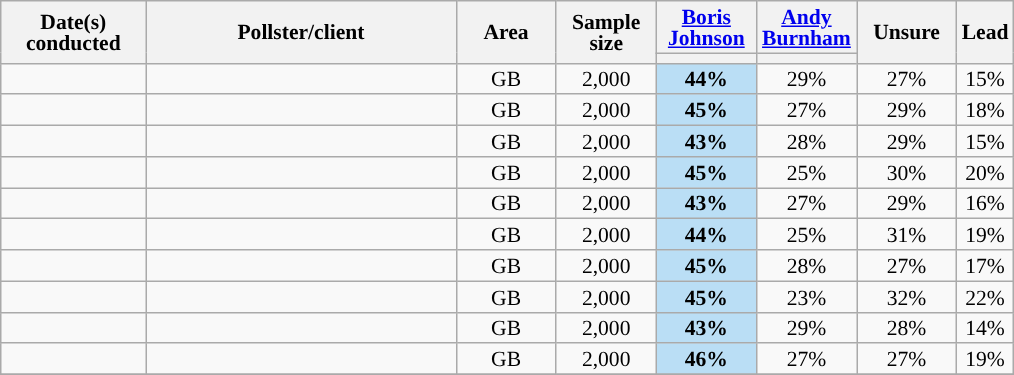<table class="wikitable collapsible sortable mw-datatable" style="text-align:center;font-size:90%;line-height:14px">
<tr>
<th style="width:90px;" rowspan="2" class="unsortable">Date(s)<br>conducted</th>
<th style="width:200px;" rowspan="2">Pollster/client</th>
<th style="width:60px;" rowspan="2">Area</th>
<th style="width:60px;" rowspan="2">Sample size</th>
<th style="width:60px;" class="unsortable"><a href='#'>Boris Johnson</a></th>
<th style="width:60px;" class="unsortable"><a href='#'>Andy Burnham</a></th>
<th style="width:60px;" rowspan="2" class="unsortable">Unsure</th>
<th class="unsortable" style="width:20px;" rowspan="2">Lead</th>
</tr>
<tr>
<th class="unsortable" style="color:inherit;background:"></th>
<th class="unsortable" style="color:inherit;background:"></th>
</tr>
<tr>
<td></td>
<td></td>
<td>GB</td>
<td>2,000</td>
<td style="background:#BADEF5"><strong>44%</strong></td>
<td>29%</td>
<td>27%</td>
<td style="background:">15%</td>
</tr>
<tr>
<td></td>
<td></td>
<td>GB</td>
<td>2,000</td>
<td style="background:#BADEF5"><strong>45%</strong></td>
<td>27%</td>
<td>29%</td>
<td style="background:">18%</td>
</tr>
<tr>
<td></td>
<td></td>
<td>GB</td>
<td>2,000</td>
<td style="background:#BADEF5"><strong>43%</strong></td>
<td>28%</td>
<td>29%</td>
<td style="background:">15%</td>
</tr>
<tr>
<td></td>
<td></td>
<td>GB</td>
<td>2,000</td>
<td style="background:#BADEF5"><strong>45%</strong></td>
<td>25%</td>
<td>30%</td>
<td style="background:">20%</td>
</tr>
<tr>
<td></td>
<td></td>
<td>GB</td>
<td>2,000</td>
<td style="background:#BADEF5"><strong>43%</strong></td>
<td>27%</td>
<td>29%</td>
<td style="background:">16%</td>
</tr>
<tr>
<td></td>
<td></td>
<td>GB</td>
<td>2,000</td>
<td style="background:#BADEF5"><strong>44%</strong></td>
<td>25%</td>
<td>31%</td>
<td style="background:">19%</td>
</tr>
<tr>
<td></td>
<td></td>
<td>GB</td>
<td>2,000</td>
<td style="background:#BADEF5"><strong>45%</strong></td>
<td>28%</td>
<td>27%</td>
<td style="background:">17%</td>
</tr>
<tr>
<td></td>
<td></td>
<td>GB</td>
<td>2,000</td>
<td style="background:#BADEF5"><strong>45%</strong></td>
<td>23%</td>
<td>32%</td>
<td style="background:">22%</td>
</tr>
<tr>
<td></td>
<td></td>
<td>GB</td>
<td>2,000</td>
<td style="background:#BADEF5"><strong>43%</strong></td>
<td>29%</td>
<td>28%</td>
<td style="background:">14%</td>
</tr>
<tr>
<td></td>
<td></td>
<td>GB</td>
<td>2,000</td>
<td style="background:#BADEF5"><strong>46%</strong></td>
<td>27%</td>
<td>27%</td>
<td style="background:">19%</td>
</tr>
<tr>
</tr>
</table>
